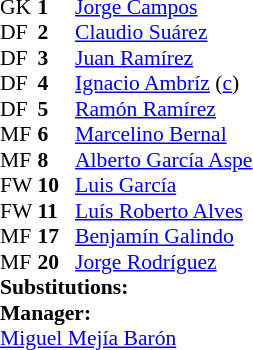<table style="font-size: 90%" cellspacing="0" cellpadding="0">
<tr>
<th width="25"></th>
<th width="25"></th>
</tr>
<tr>
<td>GK</td>
<td><strong>1</strong></td>
<td><a href='#'>Jorge Campos</a></td>
</tr>
<tr>
<td>DF</td>
<td><strong>2</strong></td>
<td><a href='#'>Claudio Suárez</a></td>
<td></td>
</tr>
<tr>
<td>DF</td>
<td><strong>3</strong></td>
<td><a href='#'>Juan Ramírez</a></td>
</tr>
<tr>
<td>DF</td>
<td><strong>4</strong></td>
<td><a href='#'>Ignacio Ambríz</a> (<a href='#'>c</a>)</td>
</tr>
<tr>
<td>DF</td>
<td><strong>5</strong></td>
<td><a href='#'>Ramón Ramírez</a></td>
<td></td>
</tr>
<tr>
<td>MF</td>
<td><strong>6</strong></td>
<td><a href='#'>Marcelino Bernal</a></td>
</tr>
<tr>
<td>MF</td>
<td><strong>8</strong></td>
<td><a href='#'>Alberto García Aspe</a></td>
<td></td>
</tr>
<tr>
<td>FW</td>
<td><strong>10</strong></td>
<td><a href='#'>Luis García</a></td>
<td></td>
</tr>
<tr>
<td>FW</td>
<td><strong>11</strong></td>
<td><a href='#'>Luís Roberto Alves</a></td>
</tr>
<tr>
<td>MF</td>
<td><strong>17</strong></td>
<td><a href='#'>Benjamín Galindo</a></td>
</tr>
<tr>
<td>MF</td>
<td><strong>20</strong></td>
<td><a href='#'>Jorge Rodríguez</a></td>
</tr>
<tr>
<td colspan=3><strong>Substitutions:</strong></td>
</tr>
<tr>
<td colspan=3><strong>Manager:</strong></td>
</tr>
<tr>
<td colspan="4"><a href='#'>Miguel Mejía Barón</a></td>
</tr>
</table>
